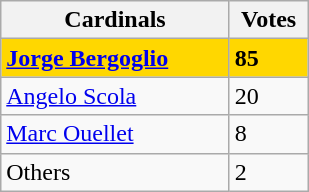<table class="wikitable">
<tr>
<th width="145px">Cardinals</th>
<th width="45px">Votes</th>
</tr>
<tr bgcolor="gold"|>
<td><strong><a href='#'>Jorge Bergoglio</a></strong></td>
<td><div><strong>85</strong></div></td>
</tr>
<tr>
<td><a href='#'>Angelo Scola</a></td>
<td><div>20</div></td>
</tr>
<tr>
<td><a href='#'>Marc Ouellet</a></td>
<td><div>8</div></td>
</tr>
<tr>
<td>Others</td>
<td><div>2</div></td>
</tr>
</table>
